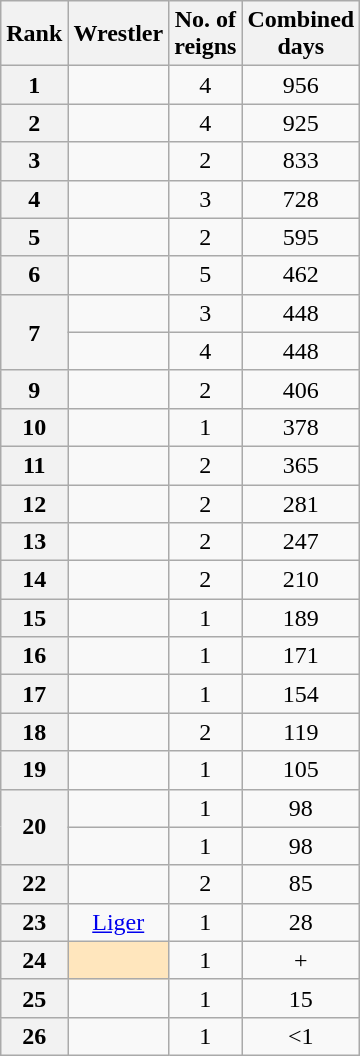<table class="wikitable sortable" style="text-align: center">
<tr>
<th>Rank</th>
<th>Wrestler</th>
<th>No. of<br>reigns</th>
<th data-sort-type="number">Combined<br>days</th>
</tr>
<tr>
<th>1</th>
<td></td>
<td>4</td>
<td>956</td>
</tr>
<tr>
<th>2</th>
<td></td>
<td>4</td>
<td>925</td>
</tr>
<tr>
<th>3</th>
<td></td>
<td>2</td>
<td>833</td>
</tr>
<tr>
<th>4</th>
<td></td>
<td>3</td>
<td>728</td>
</tr>
<tr>
<th>5</th>
<td></td>
<td>2</td>
<td>595</td>
</tr>
<tr>
<th>6</th>
<td></td>
<td>5</td>
<td>462</td>
</tr>
<tr>
<th rowspan=2>7</th>
<td></td>
<td>3</td>
<td>448</td>
</tr>
<tr>
<td></td>
<td>4</td>
<td>448</td>
</tr>
<tr>
<th>9</th>
<td></td>
<td>2</td>
<td>406</td>
</tr>
<tr>
<th>10</th>
<td></td>
<td>1</td>
<td>378</td>
</tr>
<tr>
<th>11</th>
<td></td>
<td>2</td>
<td>365</td>
</tr>
<tr>
<th>12</th>
<td></td>
<td>2</td>
<td>281</td>
</tr>
<tr>
<th>13</th>
<td></td>
<td>2</td>
<td>247</td>
</tr>
<tr>
<th>14</th>
<td></td>
<td>2</td>
<td>210</td>
</tr>
<tr>
<th>15</th>
<td></td>
<td>1</td>
<td>189</td>
</tr>
<tr>
<th>16</th>
<td></td>
<td>1</td>
<td>171</td>
</tr>
<tr>
<th>17</th>
<td></td>
<td>1</td>
<td>154</td>
</tr>
<tr>
<th>18</th>
<td></td>
<td>2</td>
<td>119</td>
</tr>
<tr>
<th>19</th>
<td></td>
<td>1</td>
<td>105</td>
</tr>
<tr>
<th rowspan=2>20</th>
<td></td>
<td>1</td>
<td>98</td>
</tr>
<tr>
<td></td>
<td>1</td>
<td>98</td>
</tr>
<tr>
<th>22</th>
<td></td>
<td>2</td>
<td>85</td>
</tr>
<tr>
<th>23</th>
<td><a href='#'>Liger</a></td>
<td>1</td>
<td>28</td>
</tr>
<tr>
<th>24</th>
<td style="background-color: #ffe6bd"></td>
<td>1</td>
<td>+</td>
</tr>
<tr>
<th>25</th>
<td></td>
<td>1</td>
<td>15</td>
</tr>
<tr>
<th>26</th>
<td></td>
<td>1</td>
<td><1</td>
</tr>
</table>
